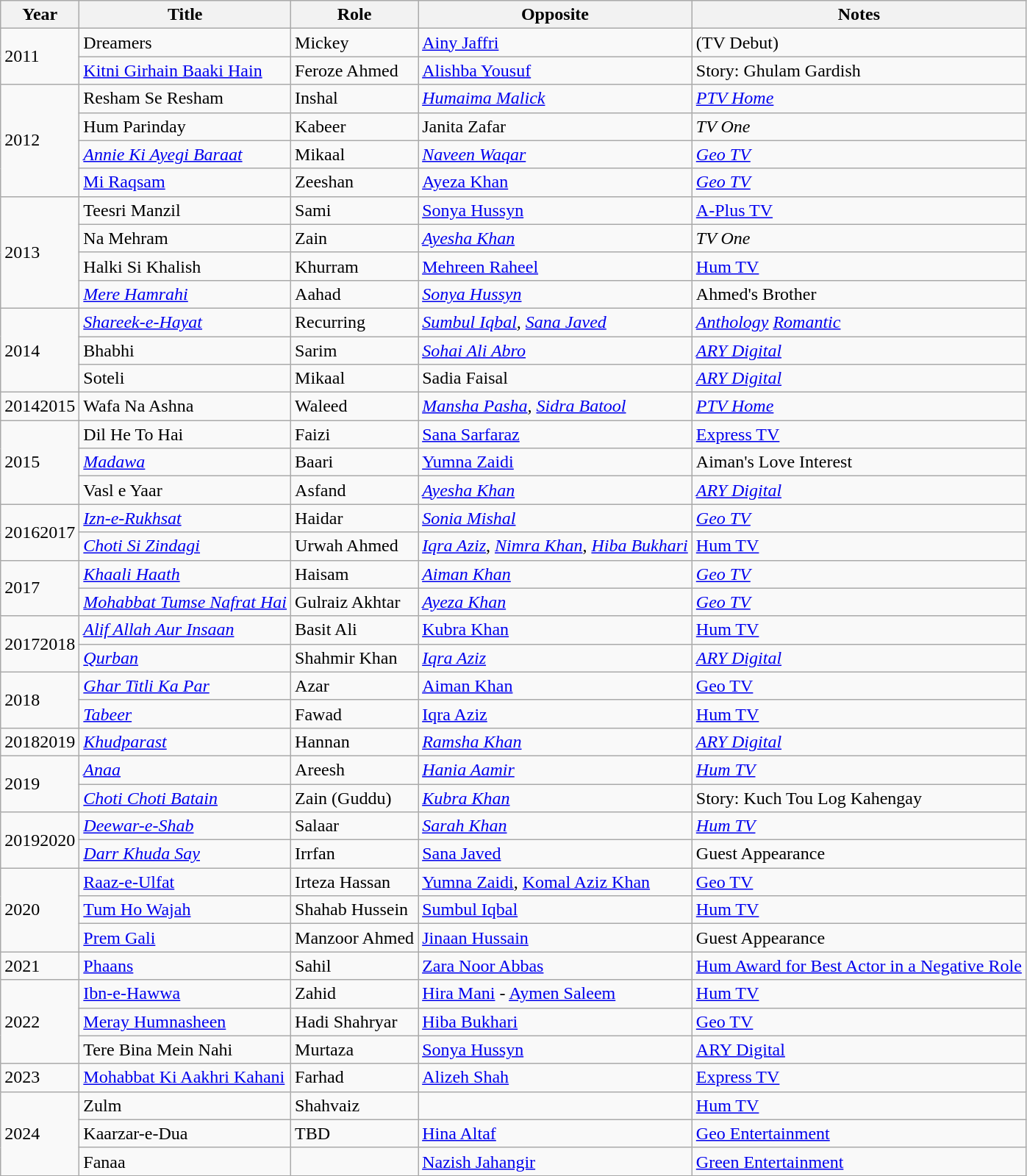<table class="wikitable sortable">
<tr>
<th>Year</th>
<th>Title</th>
<th>Role</th>
<th>Opposite</th>
<th scope="col" class="unsortable">Notes</th>
</tr>
<tr>
<td rowspan=2>2011</td>
<td>Dreamers</td>
<td>Mickey</td>
<td><a href='#'>Ainy Jaffri</a></td>
<td>(TV Debut)</td>
</tr>
<tr>
<td><a href='#'>Kitni Girhain Baaki Hain</a></td>
<td>Feroze Ahmed</td>
<td><a href='#'>Alishba Yousuf</a></td>
<td>Story: Ghulam Gardish</td>
</tr>
<tr>
<td rowspan=4>2012</td>
<td>Resham Se Resham</td>
<td>Inshal</td>
<td><em><a href='#'>Humaima Malick</a></em></td>
<td><em><a href='#'>PTV Home</a></em></td>
</tr>
<tr>
<td>Hum Parinday</td>
<td>Kabeer</td>
<td>Janita Zafar</td>
<td><em>TV One</em></td>
</tr>
<tr>
<td><em><a href='#'>Annie Ki Ayegi Baraat</a></em></td>
<td>Mikaal</td>
<td><em><a href='#'>Naveen Waqar</a></em></td>
<td><em><a href='#'>Geo TV</a></em></td>
</tr>
<tr>
<td><a href='#'>Mi Raqsam</a></td>
<td>Zeeshan</td>
<td><a href='#'>Ayeza Khan</a></td>
<td><em><a href='#'>Geo TV</a></em></td>
</tr>
<tr>
<td rowspan=4>2013</td>
<td>Teesri Manzil</td>
<td>Sami</td>
<td><a href='#'>Sonya Hussyn</a></td>
<td><a href='#'>A-Plus TV</a></td>
</tr>
<tr>
<td>Na Mehram</td>
<td>Zain</td>
<td><em><a href='#'>Ayesha Khan</a></em></td>
<td><em>TV One</em></td>
</tr>
<tr>
<td>Halki Si Khalish</td>
<td>Khurram</td>
<td><a href='#'>Mehreen Raheel</a></td>
<td><a href='#'>Hum TV</a></td>
</tr>
<tr>
<td><em><a href='#'>Mere Hamrahi</a></em></td>
<td>Aahad</td>
<td><em><a href='#'>Sonya Hussyn</a></em></td>
<td>Ahmed's Brother</td>
</tr>
<tr>
<td rowspan=3>2014</td>
<td><em><a href='#'>Shareek-e-Hayat</a></em></td>
<td>Recurring</td>
<td><em><a href='#'>Sumbul Iqbal</a>, <a href='#'>Sana Javed</a></em></td>
<td><em><a href='#'>Anthology</a> <a href='#'>Romantic</a></em></td>
</tr>
<tr>
<td>Bhabhi</td>
<td>Sarim</td>
<td><em><a href='#'>Sohai Ali Abro</a></em></td>
<td><em><a href='#'>ARY Digital</a></em></td>
</tr>
<tr>
<td>Soteli</td>
<td>Mikaal</td>
<td>Sadia Faisal</td>
<td><em><a href='#'>ARY Digital</a></em></td>
</tr>
<tr>
<td>20142015</td>
<td>Wafa Na Ashna</td>
<td>Waleed</td>
<td><em><a href='#'>Mansha Pasha</a>, <a href='#'>Sidra Batool</a></em></td>
<td><em><a href='#'>PTV Home</a></em></td>
</tr>
<tr>
<td rowspan=3>2015</td>
<td>Dil He To Hai</td>
<td>Faizi</td>
<td><a href='#'>Sana Sarfaraz</a></td>
<td><a href='#'>Express TV</a></td>
</tr>
<tr>
<td><em><a href='#'>Madawa</a></em></td>
<td>Baari</td>
<td><a href='#'>Yumna Zaidi</a></td>
<td>Aiman's Love Interest</td>
</tr>
<tr>
<td>Vasl e Yaar</td>
<td>Asfand</td>
<td><em><a href='#'>Ayesha Khan</a></em></td>
<td><em><a href='#'>ARY Digital</a></em></td>
</tr>
<tr>
<td rowspan=2>20162017</td>
<td><em><a href='#'>Izn-e-Rukhsat</a></em></td>
<td>Haidar</td>
<td><em><a href='#'>Sonia Mishal</a></em></td>
<td><em><a href='#'>Geo TV</a></em></td>
</tr>
<tr>
<td><em><a href='#'>Choti Si Zindagi</a></em></td>
<td>Urwah Ahmed</td>
<td><em><a href='#'>Iqra Aziz</a></em>, <em><a href='#'>Nimra Khan</a></em>, <em><a href='#'>Hiba Bukhari</a></em></td>
<td><a href='#'>Hum TV</a></td>
</tr>
<tr>
<td rowspan=2>2017</td>
<td><em><a href='#'>Khaali Haath</a></em></td>
<td>Haisam</td>
<td><em><a href='#'>Aiman Khan</a></em></td>
<td><em><a href='#'>Geo TV</a></em></td>
</tr>
<tr>
<td><em><a href='#'>Mohabbat Tumse Nafrat Hai</a></em></td>
<td>Gulraiz Akhtar</td>
<td><em><a href='#'>Ayeza Khan</a></em></td>
<td><em><a href='#'>Geo TV</a></em></td>
</tr>
<tr>
<td rowspan=2>20172018</td>
<td><em><a href='#'>Alif Allah Aur Insaan</a></em></td>
<td>Basit Ali</td>
<td><a href='#'>Kubra Khan</a></td>
<td><a href='#'>Hum TV</a></td>
</tr>
<tr>
<td><em><a href='#'>Qurban</a></em></td>
<td>Shahmir Khan</td>
<td><em><a href='#'>Iqra Aziz</a></em></td>
<td><em><a href='#'>ARY Digital</a></em></td>
</tr>
<tr>
<td rowspan=2>2018</td>
<td><em><a href='#'>Ghar Titli Ka Par</a></em></td>
<td>Azar</td>
<td><a href='#'>Aiman Khan</a></td>
<td><a href='#'>Geo TV</a></td>
</tr>
<tr>
<td><em><a href='#'>Tabeer</a></em></td>
<td>Fawad</td>
<td><a href='#'>Iqra Aziz</a></td>
<td><a href='#'>Hum TV</a></td>
</tr>
<tr>
<td>20182019</td>
<td><em><a href='#'>Khudparast</a></em></td>
<td>Hannan</td>
<td><em><a href='#'>Ramsha Khan</a></em></td>
<td><em><a href='#'>ARY Digital</a></em></td>
</tr>
<tr>
<td rowspan=2>2019</td>
<td><em><a href='#'>Anaa</a></em></td>
<td>Areesh</td>
<td><em><a href='#'>Hania Aamir</a></em></td>
<td><em><a href='#'>Hum TV</a></em></td>
</tr>
<tr>
<td><em><a href='#'>Choti Choti Batain</a></em></td>
<td>Zain (Guddu)</td>
<td><em><a href='#'>Kubra Khan</a></em></td>
<td>Story: Kuch Tou Log Kahengay</td>
</tr>
<tr>
<td rowspan=2>20192020</td>
<td><em><a href='#'>Deewar-e-Shab</a></em></td>
<td>Salaar</td>
<td><em><a href='#'>Sarah Khan</a></em></td>
<td><em><a href='#'>Hum TV</a></em></td>
</tr>
<tr>
<td><em><a href='#'>Darr Khuda Say</a></em></td>
<td>Irrfan</td>
<td><a href='#'>Sana Javed</a></td>
<td>Guest Appearance</td>
</tr>
<tr>
<td rowspan=3>2020</td>
<td><a href='#'>Raaz-e-Ulfat</a></td>
<td>Irteza Hassan</td>
<td><a href='#'>Yumna Zaidi</a>, <a href='#'>Komal Aziz Khan</a></td>
<td><a href='#'>Geo TV</a></td>
</tr>
<tr>
<td><a href='#'>Tum Ho Wajah</a></td>
<td>Shahab Hussein</td>
<td><a href='#'>Sumbul Iqbal</a></td>
<td><a href='#'>Hum TV</a></td>
</tr>
<tr>
<td><a href='#'>Prem Gali</a></td>
<td>Manzoor Ahmed</td>
<td><a href='#'>Jinaan Hussain</a></td>
<td>Guest Appearance</td>
</tr>
<tr>
<td>2021</td>
<td><a href='#'>Phaans</a></td>
<td>Sahil</td>
<td><a href='#'>Zara Noor Abbas</a></td>
<td><a href='#'>Hum Award for Best Actor in a Negative Role</a></td>
</tr>
<tr>
<td rowspan=3>2022</td>
<td><a href='#'>Ibn-e-Hawwa</a></td>
<td>Zahid</td>
<td><a href='#'>Hira Mani</a> - <a href='#'>Aymen Saleem</a></td>
<td><a href='#'>Hum TV</a></td>
</tr>
<tr>
<td><a href='#'>Meray Humnasheen</a></td>
<td>Hadi Shahryar</td>
<td><a href='#'>Hiba Bukhari</a></td>
<td><a href='#'>Geo TV</a></td>
</tr>
<tr>
<td>Tere Bina Mein Nahi</td>
<td>Murtaza</td>
<td><a href='#'>Sonya Hussyn</a></td>
<td><a href='#'>ARY Digital</a></td>
</tr>
<tr>
<td rowspan=1>2023</td>
<td><a href='#'>Mohabbat Ki Aakhri Kahani</a></td>
<td>Farhad</td>
<td><a href='#'>Alizeh Shah</a></td>
<td><a href='#'>Express TV</a></td>
</tr>
<tr>
<td rowspan=3>2024</td>
<td>Zulm</td>
<td>Shahvaiz</td>
<td></td>
<td><a href='#'>Hum TV</a></td>
</tr>
<tr>
<td>Kaarzar-e-Dua</td>
<td>TBD</td>
<td><a href='#'>Hina Altaf</a></td>
<td><a href='#'>Geo Entertainment</a></td>
</tr>
<tr>
<td>Fanaa</td>
<td></td>
<td><a href='#'>Nazish Jahangir</a></td>
<td><a href='#'>Green Entertainment</a></td>
</tr>
</table>
